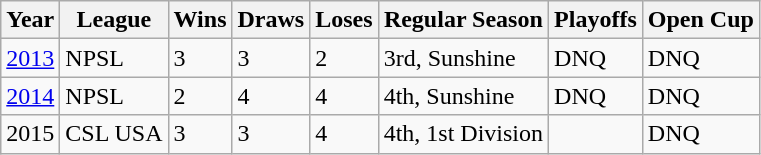<table class="wikitable">
<tr>
<th>Year</th>
<th>League</th>
<th>Wins</th>
<th>Draws</th>
<th>Loses</th>
<th>Regular Season</th>
<th>Playoffs</th>
<th>Open Cup</th>
</tr>
<tr>
<td><a href='#'>2013</a></td>
<td>NPSL</td>
<td>3</td>
<td>3</td>
<td>2</td>
<td>3rd, Sunshine</td>
<td>DNQ</td>
<td>DNQ</td>
</tr>
<tr>
<td><a href='#'>2014</a></td>
<td>NPSL</td>
<td>2</td>
<td>4</td>
<td>4</td>
<td>4th, Sunshine</td>
<td>DNQ</td>
<td>DNQ</td>
</tr>
<tr>
<td>2015</td>
<td>CSL USA</td>
<td>3</td>
<td>3</td>
<td>4</td>
<td>4th, 1st Division</td>
<td></td>
<td>DNQ</td>
</tr>
</table>
